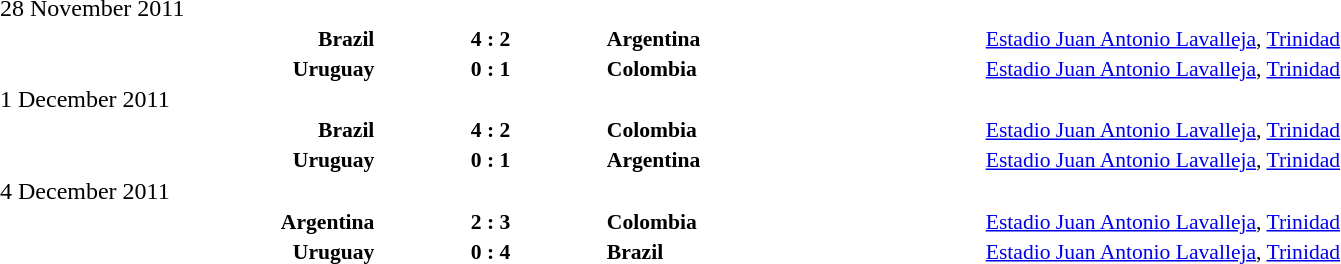<table width=100% cellspacing=1>
<tr>
<th width=20%></th>
<th width=12%></th>
<th width=20%></th>
<th width=33%></th>
</tr>
<tr>
<td>28 November 2011</td>
</tr>
<tr style=font-size:90%>
<td align=right><strong>Brazil</strong></td>
<td align=center><strong>4 : 2</strong></td>
<td><strong>Argentina</strong></td>
<td><a href='#'>Estadio Juan Antonio Lavalleja</a>, <a href='#'>Trinidad</a></td>
<td></td>
</tr>
<tr style=font-size:90%>
<td align=right><strong>Uruguay</strong></td>
<td align=center><strong>0 : 1</strong></td>
<td><strong>Colombia</strong></td>
<td><a href='#'>Estadio Juan Antonio Lavalleja</a>, <a href='#'>Trinidad</a></td>
<td></td>
</tr>
<tr>
<td>1 December 2011</td>
</tr>
<tr style=font-size:90%>
<td align=right><strong>Brazil</strong></td>
<td align=center><strong>4 : 2</strong></td>
<td><strong>Colombia</strong></td>
<td><a href='#'>Estadio Juan Antonio Lavalleja</a>, <a href='#'>Trinidad</a></td>
<td></td>
</tr>
<tr style=font-size:90%>
<td align=right><strong>Uruguay</strong></td>
<td align=center><strong>0 : 1</strong></td>
<td><strong>Argentina</strong></td>
<td><a href='#'>Estadio Juan Antonio Lavalleja</a>, <a href='#'>Trinidad</a></td>
<td></td>
</tr>
<tr>
<td>4 December 2011</td>
</tr>
<tr style=font-size:90%>
<td align=right><strong>Argentina</strong></td>
<td align=center><strong>2 : 3</strong></td>
<td><strong>Colombia</strong></td>
<td><a href='#'>Estadio Juan Antonio Lavalleja</a>, <a href='#'>Trinidad</a></td>
<td></td>
</tr>
<tr style=font-size:90%>
<td align=right><strong>Uruguay</strong></td>
<td align=center><strong>0 : 4</strong></td>
<td><strong>Brazil</strong></td>
<td><a href='#'>Estadio Juan Antonio Lavalleja</a>, <a href='#'>Trinidad</a></td>
<td></td>
</tr>
</table>
